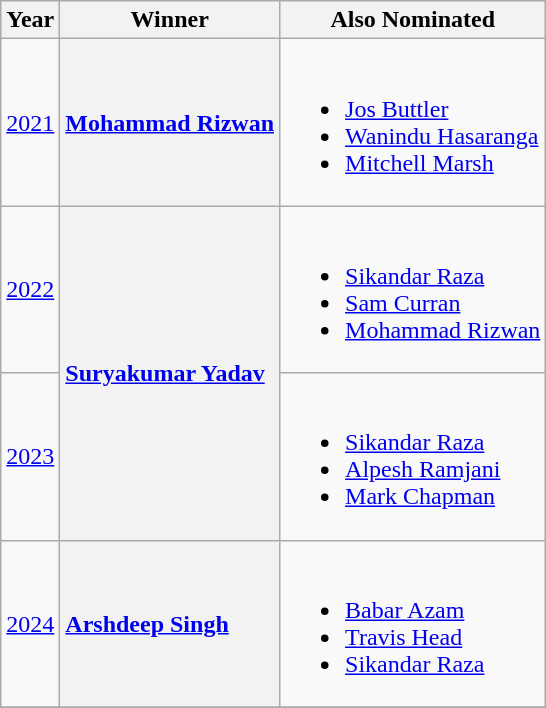<table class="wikitable">
<tr>
<th>Year</th>
<th>Winner</th>
<th>Also Nominated</th>
</tr>
<tr>
<td><a href='#'>2021</a></td>
<th style="text-align:left;"> <a href='#'>Mohammad Rizwan</a></th>
<td><br><ul><li> <a href='#'>Jos Buttler</a></li><li> <a href='#'>Wanindu Hasaranga</a></li><li> <a href='#'>Mitchell Marsh</a></li></ul></td>
</tr>
<tr>
<td><a href='#'>2022</a></td>
<th style="text-align:left;" rowspan=2> <a href='#'>Suryakumar Yadav</a></th>
<td><br><ul><li> <a href='#'>Sikandar Raza</a></li><li> <a href='#'>Sam Curran</a></li><li> <a href='#'>Mohammad Rizwan</a></li></ul></td>
</tr>
<tr>
<td><a href='#'>2023</a></td>
<td><br><ul><li> <a href='#'>Sikandar Raza</a></li><li> <a href='#'>Alpesh Ramjani</a></li><li> <a href='#'>Mark Chapman</a></li></ul></td>
</tr>
<tr>
<td><a href='#'>2024</a></td>
<th style="text-align:left;"> <a href='#'>Arshdeep Singh</a></th>
<td><br><ul><li> <a href='#'>Babar Azam</a></li><li> <a href='#'>Travis Head</a></li><li> <a href='#'>Sikandar Raza</a></li></ul></td>
</tr>
<tr>
</tr>
</table>
